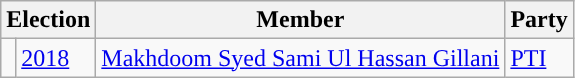<table class="wikitable">
<tr>
<th colspan="2">Election</th>
<th>Member</th>
<th>Party</th>
</tr>
<tr>
<td style="background-color: "></td>
<td><a href='#'>2018</a></td>
<td><a href='#'>Makhdoom Syed Sami Ul Hassan Gillani</a></td>
<td><a href='#'>PTI</a></td>
</tr>
</table>
